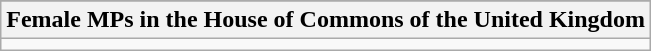<table class="wikitable">
<tr>
</tr>
<tr>
<th>Female MPs in the House of Commons of the United Kingdom</th>
</tr>
<tr>
<td></td>
</tr>
</table>
